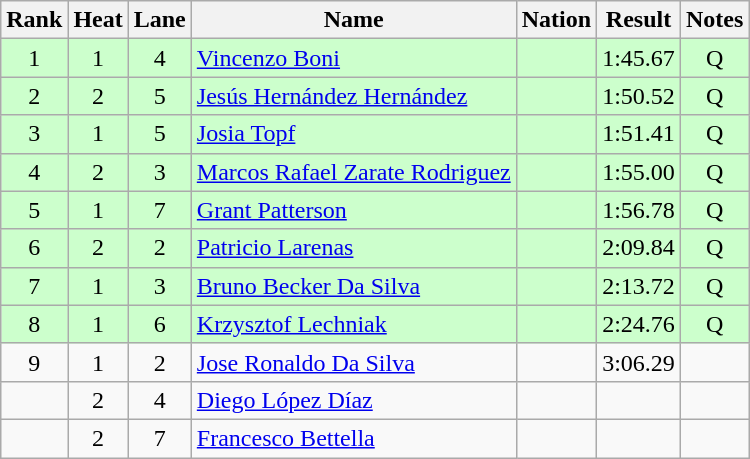<table class="wikitable sortable" style="text-align:center">
<tr>
<th>Rank</th>
<th>Heat</th>
<th>Lane</th>
<th>Name</th>
<th>Nation</th>
<th>Result</th>
<th>Notes</th>
</tr>
<tr bgcolor=ccffcc>
<td>1</td>
<td>1</td>
<td>4</td>
<td align=left><a href='#'>Vincenzo Boni</a></td>
<td align=left></td>
<td>1:45.67</td>
<td>Q</td>
</tr>
<tr bgcolor=ccffcc>
<td>2</td>
<td>2</td>
<td>5</td>
<td align=left><a href='#'>Jesús Hernández Hernández</a></td>
<td align=left></td>
<td>1:50.52</td>
<td>Q</td>
</tr>
<tr bgcolor=ccffcc>
<td>3</td>
<td>1</td>
<td>5</td>
<td align=left><a href='#'>Josia Topf</a></td>
<td align=left></td>
<td>1:51.41</td>
<td>Q</td>
</tr>
<tr bgcolor=ccffcc>
<td>4</td>
<td>2</td>
<td>3</td>
<td align=left><a href='#'>Marcos Rafael Zarate Rodriguez</a></td>
<td align=left></td>
<td>1:55.00</td>
<td>Q</td>
</tr>
<tr bgcolor=ccffcc>
<td>5</td>
<td>1</td>
<td>7</td>
<td align=left><a href='#'>Grant Patterson</a></td>
<td align=left></td>
<td>1:56.78</td>
<td>Q</td>
</tr>
<tr bgcolor=ccffcc>
<td>6</td>
<td>2</td>
<td>2</td>
<td align=left><a href='#'>Patricio Larenas</a></td>
<td align=left></td>
<td>2:09.84</td>
<td>Q</td>
</tr>
<tr bgcolor=ccffcc>
<td>7</td>
<td>1</td>
<td>3</td>
<td align=left><a href='#'>Bruno Becker Da Silva</a></td>
<td align=left></td>
<td>2:13.72</td>
<td>Q</td>
</tr>
<tr bgcolor=ccffcc>
<td>8</td>
<td>1</td>
<td>6</td>
<td align=left><a href='#'>Krzysztof Lechniak</a></td>
<td align=left></td>
<td>2:24.76</td>
<td>Q</td>
</tr>
<tr>
<td>9</td>
<td>1</td>
<td>2</td>
<td align=left><a href='#'>Jose Ronaldo Da Silva</a></td>
<td align=left></td>
<td>3:06.29</td>
<td></td>
</tr>
<tr>
<td></td>
<td>2</td>
<td>4</td>
<td align=left><a href='#'>Diego López Díaz</a></td>
<td align=left></td>
<td data-sort-value=9:99.99></td>
<td></td>
</tr>
<tr>
<td></td>
<td>2</td>
<td>7</td>
<td align=left><a href='#'>Francesco Bettella</a></td>
<td align=left></td>
<td data-sort-value=9:99.99></td>
<td></td>
</tr>
</table>
